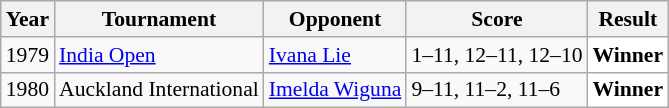<table class="sortable wikitable" style="font-size: 90%;">
<tr>
<th>Year</th>
<th>Tournament</th>
<th>Opponent</th>
<th>Score</th>
<th>Result</th>
</tr>
<tr>
<td align="center">1979</td>
<td align="left"><a href='#'>India Open</a></td>
<td align="left"> <a href='#'>Ivana Lie</a></td>
<td align="left">1–11, 12–11, 12–10</td>
<td style="text-align:left; background:white"> <strong>Winner</strong></td>
</tr>
<tr>
<td align="center">1980</td>
<td align="left">Auckland International</td>
<td align="left"> <a href='#'>Imelda Wiguna</a></td>
<td align="left">9–11, 11–2, 11–6</td>
<td style="text-align:left; background:white"> <strong>Winner</strong></td>
</tr>
</table>
